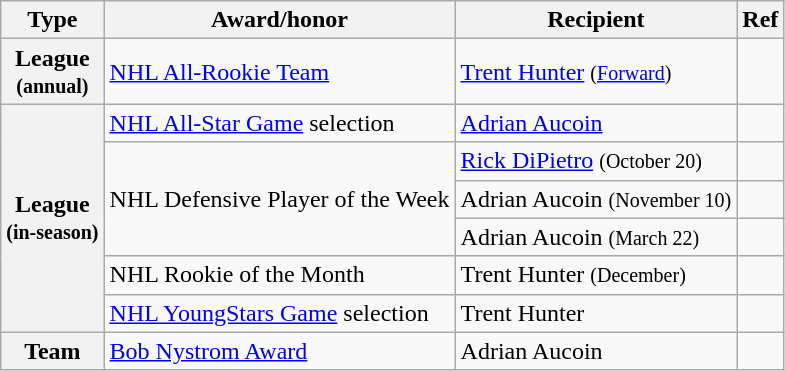<table class="wikitable">
<tr>
<th scope="col">Type</th>
<th scope="col">Award/honor</th>
<th scope="col">Recipient</th>
<th scope="col">Ref</th>
</tr>
<tr>
<th scope="row">League<br><small>(annual)</small></th>
<td><a href='#'>NHL All-Rookie Team</a></td>
<td><a href='#'>Trent Hunter</a> <small>(<a href='#'>Forward</a>)</small></td>
<td></td>
</tr>
<tr>
<th scope="row" rowspan="6">League<br><small>(in-season)</small></th>
<td><a href='#'>NHL All-Star Game</a> selection</td>
<td><a href='#'>Adrian Aucoin</a></td>
<td></td>
</tr>
<tr>
<td rowspan="3">NHL Defensive Player of the Week</td>
<td><a href='#'>Rick DiPietro</a> <small>(October 20)</small></td>
<td></td>
</tr>
<tr>
<td>Adrian Aucoin <small>(November 10)</small></td>
<td></td>
</tr>
<tr>
<td>Adrian Aucoin <small>(March 22)</small></td>
<td></td>
</tr>
<tr>
<td>NHL Rookie of the Month</td>
<td>Trent Hunter <small>(December)</small></td>
<td></td>
</tr>
<tr>
<td><a href='#'>NHL YoungStars Game</a> selection</td>
<td>Trent Hunter</td>
<td></td>
</tr>
<tr>
<th scope="row">Team</th>
<td><a href='#'>Bob Nystrom Award</a></td>
<td>Adrian Aucoin</td>
<td></td>
</tr>
</table>
